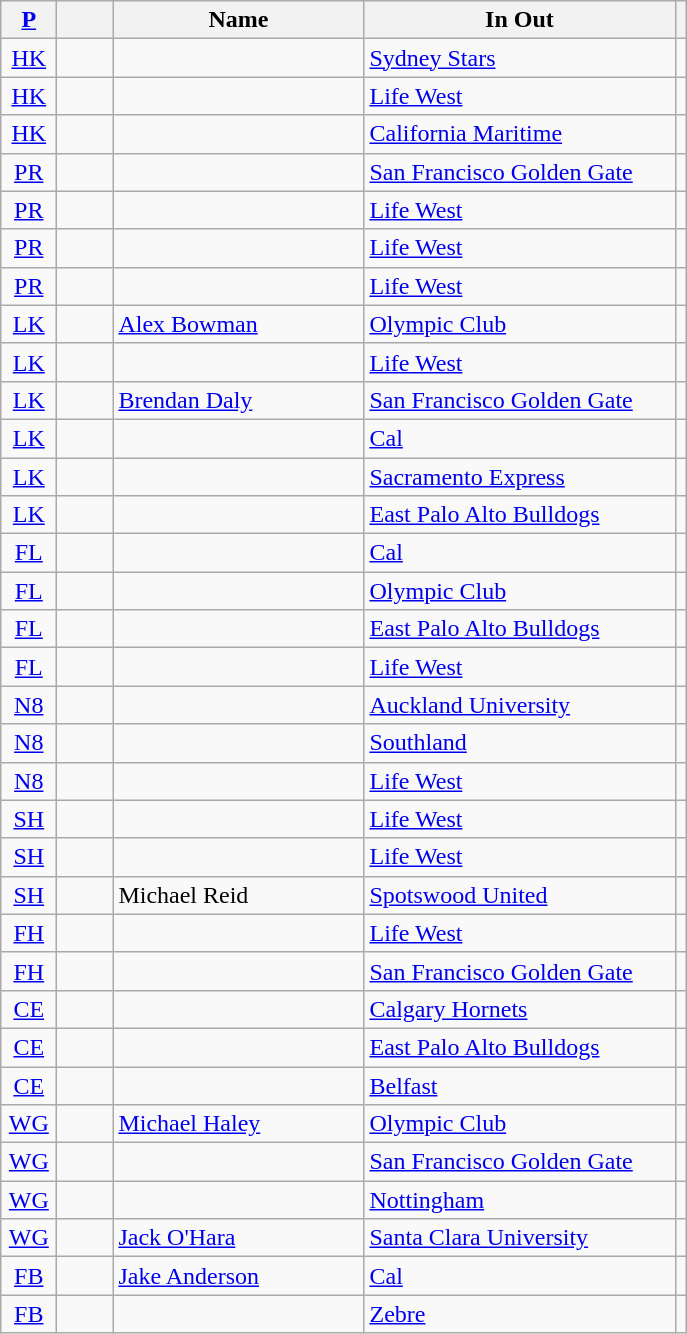<table class="wikitable sortable" style="font-size: 100%">
<tr>
<th style="width:30px"><a href='#'>P</a></th>
<th style="width:30px"></th>
<th style="width:160px">Name</th>
<th style="width:200px">In  Out </th>
<th></th>
</tr>
<tr>
<td align=center><a href='#'>HK</a></td>
<td align=center></td>
<td align=left></td>
<td align=left> <a href='#'>Sydney Stars</a></td>
<td align=center></td>
</tr>
<tr>
<td align=center><a href='#'>HK</a></td>
<td align=center></td>
<td align=left></td>
<td align=left> <a href='#'>Life West</a></td>
<td align=center></td>
</tr>
<tr>
<td align=center><a href='#'>HK</a></td>
<td align=center></td>
<td align=left></td>
<td align=left> <a href='#'>California Maritime</a></td>
<td align=center></td>
</tr>
<tr>
<td align=center><a href='#'>PR</a></td>
<td align=center></td>
<td align=left></td>
<td align=left> <a href='#'>San Francisco Golden Gate</a></td>
<td align=center></td>
</tr>
<tr>
<td align=center><a href='#'>PR</a></td>
<td align=center></td>
<td align=left></td>
<td align=left> <a href='#'>Life West</a></td>
<td align=center></td>
</tr>
<tr>
<td align=center><a href='#'>PR</a></td>
<td align=center></td>
<td align=left></td>
<td align=left> <a href='#'>Life West</a></td>
<td align=center></td>
</tr>
<tr>
<td align=center><a href='#'>PR</a></td>
<td align=center></td>
<td align=left></td>
<td align=left> <a href='#'>Life West</a></td>
<td align=center></td>
</tr>
<tr>
<td align=center><a href='#'>LK</a></td>
<td align=center></td>
<td align=left><a href='#'>Alex Bowman</a></td>
<td align=left> <a href='#'>Olympic Club</a></td>
<td align=center></td>
</tr>
<tr>
<td align=center><a href='#'>LK</a></td>
<td align=center></td>
<td align=left></td>
<td align=left> <a href='#'>Life West</a></td>
<td align=center></td>
</tr>
<tr>
<td align=center><a href='#'>LK</a></td>
<td align=center></td>
<td align=left><a href='#'>Brendan Daly</a></td>
<td align=left> <a href='#'>San Francisco Golden Gate</a></td>
<td align=center></td>
</tr>
<tr>
<td align=center><a href='#'>LK</a></td>
<td align=center></td>
<td align=left></td>
<td align=left> <a href='#'>Cal</a></td>
<td align=center></td>
</tr>
<tr>
<td align=center><a href='#'>LK</a></td>
<td align=center></td>
<td align=left></td>
<td align=left> <a href='#'>Sacramento Express</a></td>
<td align=center></td>
</tr>
<tr>
<td align=center><a href='#'>LK</a></td>
<td align=center></td>
<td align=left></td>
<td align=left> <a href='#'>East Palo Alto Bulldogs</a></td>
<td align=center></td>
</tr>
<tr>
<td align=center><a href='#'>FL</a></td>
<td align=center></td>
<td align=left></td>
<td align=left> <a href='#'>Cal</a></td>
<td align=center></td>
</tr>
<tr>
<td align=center><a href='#'>FL</a></td>
<td align=center></td>
<td align=left></td>
<td align=left> <a href='#'>Olympic Club</a></td>
<td align=center></td>
</tr>
<tr>
<td align=center><a href='#'>FL</a></td>
<td align=center></td>
<td align=left></td>
<td align=left> <a href='#'>East Palo Alto Bulldogs</a></td>
<td align=center></td>
</tr>
<tr>
<td align=center><a href='#'>FL</a></td>
<td align=center></td>
<td align=left></td>
<td align=left> <a href='#'>Life West</a></td>
<td align=center></td>
</tr>
<tr>
<td align=center><a href='#'>N8</a></td>
<td align=center></td>
<td align=left></td>
<td align=left> <a href='#'>Auckland University</a></td>
<td align=center></td>
</tr>
<tr>
<td align=center><a href='#'>N8</a></td>
<td align=center></td>
<td align=left></td>
<td align=left> <a href='#'>Southland</a></td>
<td align=center></td>
</tr>
<tr>
<td align=center><a href='#'>N8</a></td>
<td align=center></td>
<td align=left></td>
<td align=left> <a href='#'>Life West</a></td>
<td align=center></td>
</tr>
<tr>
<td align=center><a href='#'>SH</a></td>
<td align=center></td>
<td align=left></td>
<td align=left> <a href='#'>Life West</a></td>
<td align=center></td>
</tr>
<tr>
<td align=center><a href='#'>SH</a></td>
<td align=center></td>
<td align=left></td>
<td align=left> <a href='#'>Life West</a></td>
<td align=center></td>
</tr>
<tr>
<td align=center><a href='#'>SH</a></td>
<td align=center></td>
<td align=left>Michael Reid</td>
<td align=left> <a href='#'>Spotswood United</a></td>
<td align=center></td>
</tr>
<tr>
<td align=center><a href='#'>FH</a></td>
<td align=center></td>
<td align=left></td>
<td align=left> <a href='#'>Life West</a></td>
<td align=center></td>
</tr>
<tr>
<td align=center><a href='#'>FH</a></td>
<td align=center></td>
<td align=left></td>
<td align=left> <a href='#'>San Francisco Golden Gate</a></td>
<td align=center></td>
</tr>
<tr>
<td align=center><a href='#'>CE</a></td>
<td align=center></td>
<td align=left></td>
<td align=left> <a href='#'>Calgary Hornets</a></td>
<td align=center></td>
</tr>
<tr>
<td align=center><a href='#'>CE</a></td>
<td align=center></td>
<td align=left></td>
<td align=left> <a href='#'>East Palo Alto Bulldogs</a></td>
<td align=center></td>
</tr>
<tr>
<td align=center><a href='#'>CE</a></td>
<td align=center></td>
<td align=left></td>
<td align=left> <a href='#'>Belfast</a></td>
<td align=center></td>
</tr>
<tr>
<td align=center><a href='#'>WG</a></td>
<td align=center></td>
<td align=left><a href='#'>Michael Haley</a></td>
<td align=left> <a href='#'>Olympic Club</a></td>
<td align=center></td>
</tr>
<tr>
<td align=center><a href='#'>WG</a></td>
<td align=center></td>
<td align=left></td>
<td align=left> <a href='#'>San Francisco Golden Gate</a></td>
<td align=center></td>
</tr>
<tr>
<td align=center><a href='#'>WG</a></td>
<td align=center></td>
<td align=left></td>
<td align=left> <a href='#'>Nottingham</a></td>
<td align=center></td>
</tr>
<tr>
<td align=center><a href='#'>WG</a></td>
<td align=center></td>
<td align=left><a href='#'>Jack O'Hara</a></td>
<td align=left> <a href='#'>Santa Clara University</a></td>
<td align=center></td>
</tr>
<tr>
<td align=center><a href='#'>FB</a></td>
<td align=center></td>
<td align=left><a href='#'>Jake Anderson</a></td>
<td align=left> <a href='#'>Cal</a></td>
<td align=center></td>
</tr>
<tr>
<td align=center><a href='#'>FB</a></td>
<td align=center></td>
<td align=left></td>
<td align=left> <a href='#'>Zebre</a></td>
<td align=center></td>
</tr>
</table>
